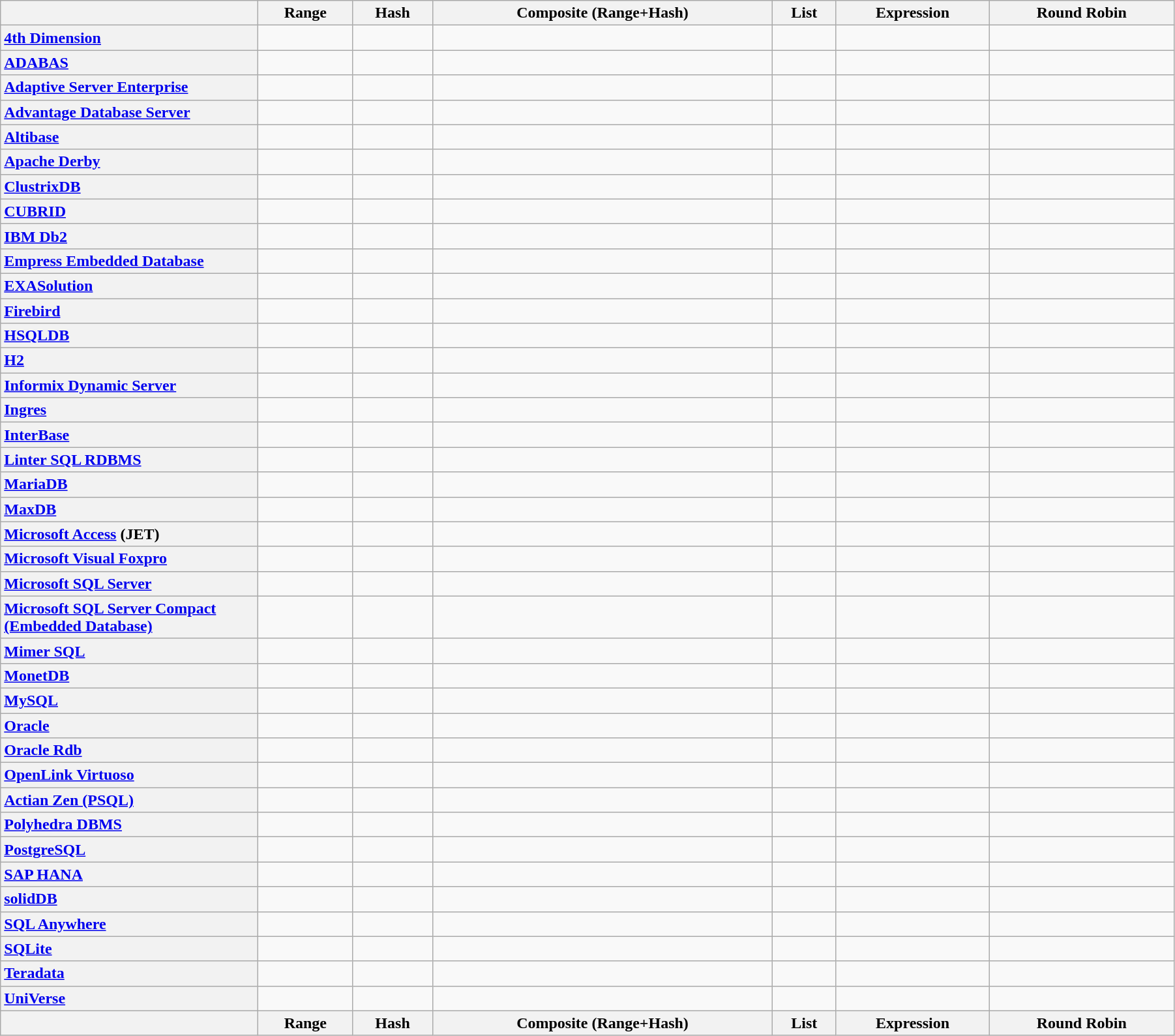<table style="text-align: center; width: 95%" class="wikitable sortable">
<tr>
<th style="width:16em"></th>
<th>Range</th>
<th>Hash</th>
<th>Composite (Range+Hash)</th>
<th>List</th>
<th>Expression</th>
<th>Round Robin</th>
</tr>
<tr>
<th style="text-align:left"><a href='#'>4th Dimension</a></th>
<td></td>
<td></td>
<td></td>
<td></td>
<td></td>
<td></td>
</tr>
<tr>
<th style="text-align:left"><a href='#'>ADABAS</a></th>
<td></td>
<td></td>
<td></td>
<td></td>
<td></td>
<td></td>
</tr>
<tr>
<th style="text-align:left"><a href='#'>Adaptive Server Enterprise</a></th>
<td></td>
<td></td>
<td></td>
<td></td>
<td></td>
<td></td>
</tr>
<tr>
<th style="text-align:left"><a href='#'>Advantage Database Server</a></th>
<td></td>
<td></td>
<td></td>
<td></td>
<td></td>
<td></td>
</tr>
<tr>
<th style="text-align:left"><a href='#'>Altibase</a></th>
<td></td>
<td></td>
<td></td>
<td></td>
<td></td>
<td></td>
</tr>
<tr>
<th style="text-align:left"><a href='#'>Apache Derby</a></th>
<td></td>
<td></td>
<td></td>
<td></td>
<td></td>
<td></td>
</tr>
<tr>
<th style="text-align:left"><a href='#'>ClustrixDB</a></th>
<td></td>
<td></td>
<td></td>
<td></td>
<td></td>
<td></td>
</tr>
<tr>
<th style="text-align:left"><a href='#'>CUBRID</a></th>
<td></td>
<td></td>
<td></td>
<td></td>
<td></td>
<td></td>
</tr>
<tr>
<th style="text-align:left"><a href='#'>IBM Db2</a></th>
<td></td>
<td></td>
<td></td>
<td></td>
<td></td>
<td></td>
</tr>
<tr>
<th style="text-align:left"><a href='#'>Empress Embedded Database</a></th>
<td></td>
<td></td>
<td></td>
<td></td>
<td></td>
<td></td>
</tr>
<tr>
<th style="text-align:left"><a href='#'>EXASolution</a></th>
<td></td>
<td></td>
<td></td>
<td></td>
<td></td>
<td></td>
</tr>
<tr>
<th style="text-align:left"><a href='#'>Firebird</a></th>
<td></td>
<td></td>
<td></td>
<td></td>
<td></td>
<td></td>
</tr>
<tr>
<th style="text-align:left"><a href='#'>HSQLDB</a></th>
<td></td>
<td></td>
<td></td>
<td></td>
<td></td>
<td></td>
</tr>
<tr>
<th style="text-align:left"><a href='#'>H2</a></th>
<td></td>
<td></td>
<td></td>
<td></td>
<td></td>
<td></td>
</tr>
<tr>
<th style="text-align:left"><a href='#'>Informix Dynamic Server</a></th>
<td></td>
<td></td>
<td></td>
<td></td>
<td></td>
<td></td>
</tr>
<tr>
<th style="text-align:left"><a href='#'>Ingres</a></th>
<td></td>
<td></td>
<td></td>
<td></td>
<td></td>
<td></td>
</tr>
<tr>
<th style="text-align:left"><a href='#'>InterBase</a></th>
<td></td>
<td></td>
<td></td>
<td></td>
<td></td>
<td></td>
</tr>
<tr>
<th style="text-align:left"><a href='#'>Linter SQL RDBMS</a></th>
<td></td>
<td></td>
<td></td>
<td></td>
<td></td>
<td></td>
</tr>
<tr>
<th style="text-align:left"><a href='#'>MariaDB</a></th>
<td></td>
<td></td>
<td></td>
<td></td>
<td></td>
<td></td>
</tr>
<tr>
<th style="text-align:left"><a href='#'>MaxDB</a></th>
<td></td>
<td></td>
<td></td>
<td></td>
<td></td>
<td></td>
</tr>
<tr>
<th style="text-align:left"><a href='#'>Microsoft Access</a> (JET)</th>
<td></td>
<td></td>
<td></td>
<td></td>
<td></td>
<td></td>
</tr>
<tr>
<th style="text-align:left"><a href='#'>Microsoft Visual Foxpro</a></th>
<td></td>
<td></td>
<td></td>
<td></td>
<td></td>
<td></td>
</tr>
<tr>
<th style="text-align:left"><a href='#'>Microsoft SQL Server</a></th>
<td></td>
<td></td>
<td></td>
<td></td>
<td></td>
<td></td>
</tr>
<tr>
<th style="text-align:left"><a href='#'>Microsoft SQL Server Compact (Embedded Database)</a></th>
<td></td>
<td></td>
<td></td>
<td></td>
<td></td>
<td></td>
</tr>
<tr>
<th style="text-align:left"><a href='#'>Mimer SQL</a></th>
<td></td>
<td></td>
<td></td>
<td></td>
<td></td>
<td></td>
</tr>
<tr>
<th style="text-align:left"><a href='#'>MonetDB</a></th>
<td></td>
<td></td>
<td></td>
<td></td>
<td></td>
<td></td>
</tr>
<tr>
<th style="text-align:left"><a href='#'>MySQL</a></th>
<td></td>
<td></td>
<td></td>
<td></td>
<td></td>
<td></td>
</tr>
<tr>
<th style="text-align:left"><a href='#'>Oracle</a></th>
<td></td>
<td></td>
<td></td>
<td></td>
<td></td>
<td></td>
</tr>
<tr>
<th style="text-align:left"><a href='#'>Oracle Rdb</a></th>
<td></td>
<td></td>
<td></td>
<td></td>
<td></td>
<td></td>
</tr>
<tr>
<th style="text-align:left"><a href='#'>OpenLink Virtuoso</a></th>
<td></td>
<td></td>
<td></td>
<td></td>
<td></td>
<td></td>
</tr>
<tr>
<th style="text-align:left"><a href='#'>Actian Zen (PSQL)</a></th>
<td></td>
<td></td>
<td></td>
<td></td>
<td></td>
<td></td>
</tr>
<tr>
<th style="text-align:left"><a href='#'>Polyhedra DBMS</a></th>
<td></td>
<td></td>
<td></td>
<td></td>
<td></td>
<td></td>
</tr>
<tr>
<th style="text-align:left"><a href='#'>PostgreSQL</a></th>
<td></td>
<td></td>
<td></td>
<td></td>
<td></td>
<td></td>
</tr>
<tr>
<th style="text-align:left"><a href='#'>SAP HANA</a></th>
<td></td>
<td></td>
<td></td>
<td></td>
<td></td>
<td></td>
</tr>
<tr>
<th style="text-align:left"><a href='#'>solidDB</a></th>
<td></td>
<td></td>
<td></td>
<td></td>
<td></td>
<td></td>
</tr>
<tr>
<th style="text-align:left"><a href='#'>SQL Anywhere</a></th>
<td></td>
<td></td>
<td></td>
<td></td>
<td></td>
<td></td>
</tr>
<tr>
<th style="text-align:left"><a href='#'>SQLite</a></th>
<td></td>
<td></td>
<td></td>
<td></td>
<td></td>
<td></td>
</tr>
<tr>
<th style="text-align:left"><a href='#'>Teradata</a></th>
<td></td>
<td></td>
<td></td>
<td></td>
<td></td>
<td></td>
</tr>
<tr>
<th style="text-align:left"><a href='#'>UniVerse</a></th>
<td></td>
<td></td>
<td></td>
<td></td>
<td></td>
<td></td>
</tr>
<tr>
<th></th>
<th>Range</th>
<th>Hash</th>
<th>Composite (Range+Hash)</th>
<th>List</th>
<th>Expression</th>
<th>Round Robin</th>
</tr>
</table>
